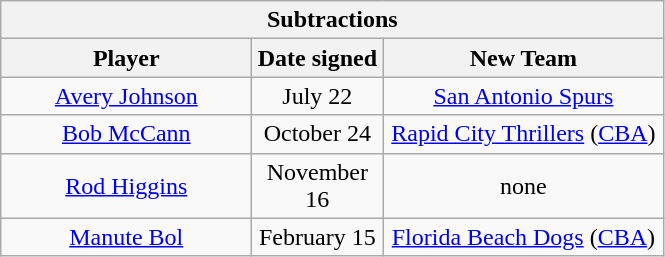<table class="wikitable" style="text-align:center">
<tr>
<th colspan=3>Subtractions</th>
</tr>
<tr>
<th style="width:160px">Player</th>
<th style="width:80px">Date signed</th>
<th style="width:180px">New Team</th>
</tr>
<tr>
<td><a href='#'>Avery Johnson</a></td>
<td>July 22</td>
<td><a href='#'>San Antonio Spurs</a></td>
</tr>
<tr>
<td><a href='#'>Bob McCann</a></td>
<td>October 24</td>
<td><a href='#'>Rapid City Thrillers</a> (<a href='#'>CBA</a>)</td>
</tr>
<tr>
<td><a href='#'>Rod Higgins</a></td>
<td>November 16</td>
<td>none</td>
</tr>
<tr>
<td><a href='#'>Manute Bol</a></td>
<td>February 15</td>
<td><a href='#'>Florida Beach Dogs</a> (<a href='#'>CBA</a>)</td>
</tr>
</table>
